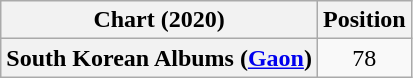<table class="wikitable plainrowheaders" style="text-align:center;">
<tr>
<th scope="col">Chart (2020)</th>
<th scope="col">Position</th>
</tr>
<tr>
<th scope="row">South Korean Albums (<a href='#'>Gaon</a>)</th>
<td>78</td>
</tr>
</table>
